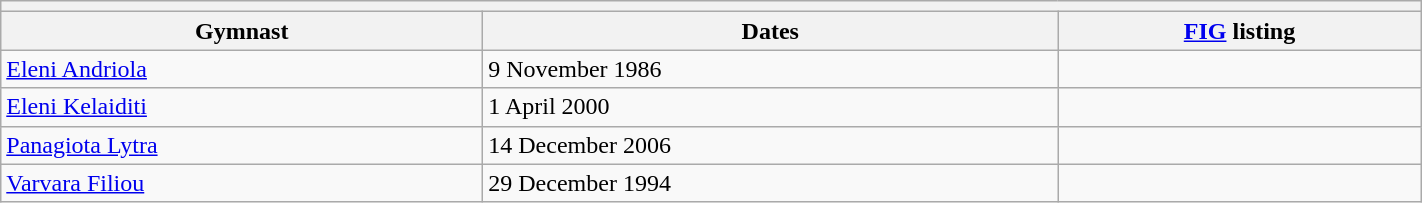<table class="wikitable mw-collapsible mw-collapsed" width="75%">
<tr>
<th colspan="3"></th>
</tr>
<tr>
<th>Gymnast</th>
<th>Dates</th>
<th><a href='#'>FIG</a> listing</th>
</tr>
<tr>
<td><a href='#'>Eleni Andriola</a></td>
<td>9 November 1986</td>
<td></td>
</tr>
<tr>
<td><a href='#'>Eleni Kelaiditi</a></td>
<td>1 April 2000</td>
<td></td>
</tr>
<tr>
<td><a href='#'>Panagiota Lytra</a></td>
<td>14 December 2006</td>
<td></td>
</tr>
<tr>
<td><a href='#'>Varvara Filiou</a></td>
<td>29 December 1994</td>
<td></td>
</tr>
</table>
